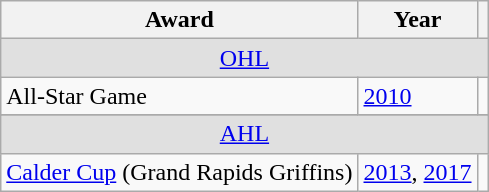<table class="wikitable">
<tr>
<th>Award</th>
<th>Year</th>
<th></th>
</tr>
<tr ALIGN="center" bgcolor="#e0e0e0">
<td colspan="3"><a href='#'>OHL</a></td>
</tr>
<tr>
<td>All-Star Game</td>
<td><a href='#'>2010</a></td>
<td></td>
</tr>
<tr>
</tr>
<tr ALIGN="center" bgcolor="#e0e0e0">
<td colspan="3"><a href='#'>AHL</a></td>
</tr>
<tr>
<td><a href='#'>Calder Cup</a> (Grand Rapids Griffins)</td>
<td><a href='#'>2013</a>, <a href='#'>2017</a></td>
<td></td>
</tr>
</table>
